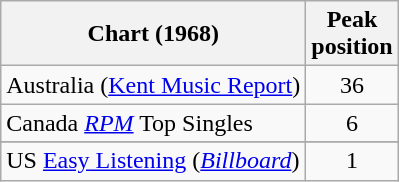<table class="wikitable sortable">
<tr>
<th>Chart (1968)</th>
<th>Peak<br>position</th>
</tr>
<tr>
<td>Australia (<a href='#'>Kent Music Report</a>)</td>
<td style="text-align:center;">36</td>
</tr>
<tr>
<td>Canada <em><a href='#'>RPM</a></em> Top Singles</td>
<td style="text-align:center;">6</td>
</tr>
<tr>
</tr>
<tr>
<td>US <a href='#'>Easy Listening</a> (<em><a href='#'>Billboard</a></em>)</td>
<td align=center>1</td>
</tr>
</table>
